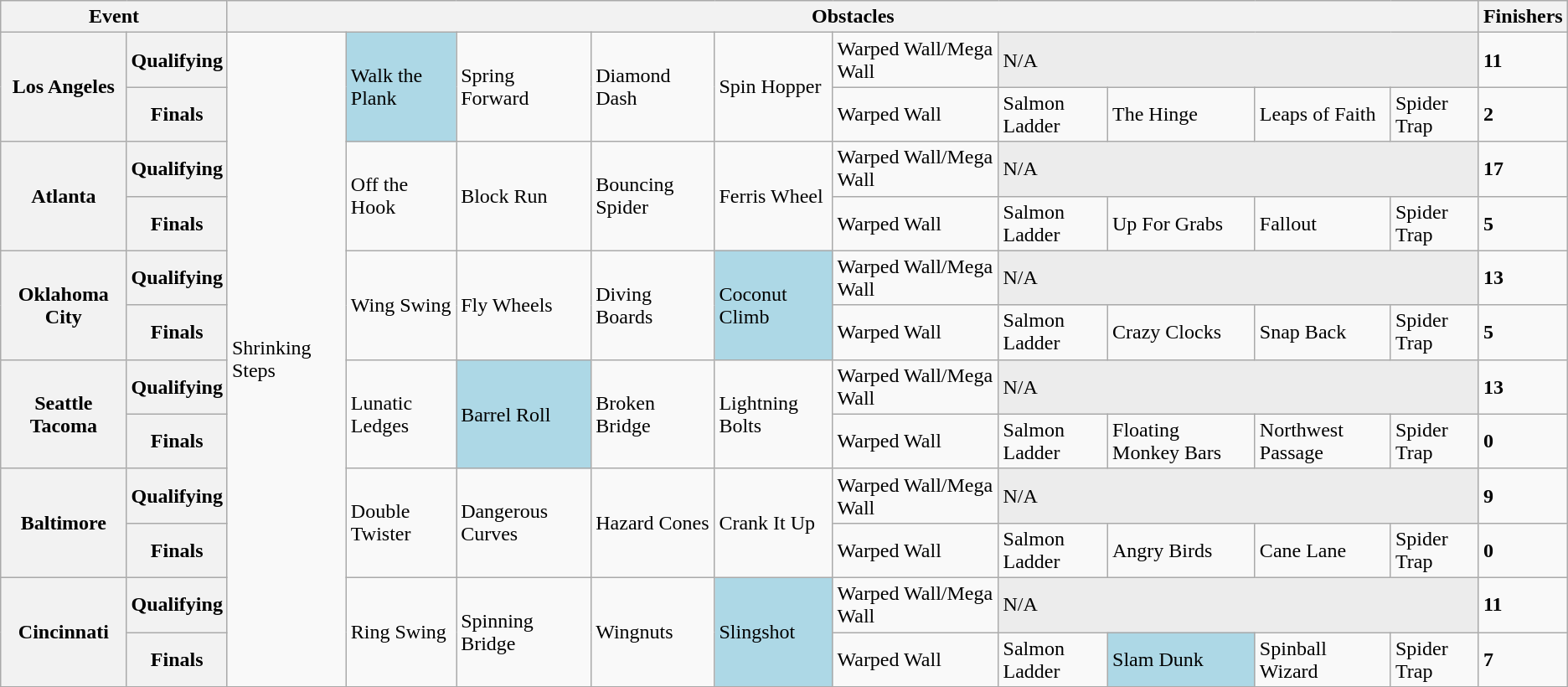<table class="wikitable">
<tr>
<th colspan="2">Event</th>
<th colspan="10">Obstacles</th>
<th colspan="10">Finishers</th>
</tr>
<tr>
<th rowspan="2">Los Angeles</th>
<th>Qualifying</th>
<td rowspan="12">Shrinking Steps</td>
<td rowspan="2" bgcolor="lightblue">Walk the Plank</td>
<td rowspan="2">Spring Forward</td>
<td rowspan="2">Diamond Dash</td>
<td rowspan="2">Spin Hopper</td>
<td>Warped Wall/Mega Wall</td>
<td colspan="4" style="background:#ECECEC;">N/A</td>
<td><strong>11</strong></td>
</tr>
<tr>
<th>Finals</th>
<td>Warped Wall</td>
<td>Salmon Ladder</td>
<td>The Hinge</td>
<td>Leaps of Faith</td>
<td>Spider Trap</td>
<td><strong>2</strong></td>
</tr>
<tr>
<th rowspan="2">Atlanta</th>
<th>Qualifying</th>
<td rowspan="2">Off the Hook</td>
<td rowspan="2">Block Run</td>
<td rowspan="2">Bouncing Spider</td>
<td rowspan="2">Ferris Wheel</td>
<td>Warped Wall/Mega Wall</td>
<td colspan="4" style="background:#ECECEC;">N/A</td>
<td><strong>17</strong></td>
</tr>
<tr>
<th>Finals</th>
<td>Warped Wall</td>
<td>Salmon Ladder</td>
<td>Up For Grabs</td>
<td>Fallout</td>
<td>Spider Trap</td>
<td><strong>5</strong></td>
</tr>
<tr>
<th rowspan="2">Oklahoma City</th>
<th>Qualifying</th>
<td rowspan="2">Wing Swing</td>
<td rowspan="2">Fly Wheels</td>
<td rowspan="2">Diving Boards</td>
<td rowspan="2" bgcolor="lightblue">Coconut Climb</td>
<td>Warped Wall/Mega Wall</td>
<td colspan="4" style="background:#ECECEC;">N/A</td>
<td><strong>13</strong></td>
</tr>
<tr>
<th>Finals</th>
<td>Warped Wall</td>
<td>Salmon Ladder</td>
<td>Crazy Clocks</td>
<td>Snap Back</td>
<td>Spider Trap</td>
<td><strong>5</strong></td>
</tr>
<tr>
<th rowspan="2">Seattle<br>Tacoma</th>
<th>Qualifying</th>
<td rowspan="2">Lunatic Ledges</td>
<td rowspan="2" bgcolor="lightblue">Barrel Roll</td>
<td rowspan="2">Broken Bridge</td>
<td rowspan="2">Lightning Bolts</td>
<td>Warped Wall/Mega Wall</td>
<td colspan="4" style="background:#ECECEC;">N/A</td>
<td><strong>13</strong></td>
</tr>
<tr>
<th>Finals</th>
<td>Warped Wall</td>
<td>Salmon Ladder</td>
<td>Floating Monkey Bars</td>
<td>Northwest Passage</td>
<td>Spider Trap</td>
<td><strong>0</strong></td>
</tr>
<tr>
<th rowspan="2">Baltimore</th>
<th>Qualifying</th>
<td rowspan="2">Double Twister</td>
<td rowspan="2">Dangerous Curves</td>
<td rowspan="2">Hazard Cones</td>
<td rowspan="2">Crank It Up</td>
<td>Warped Wall/Mega Wall</td>
<td colspan="4" style="background:#ECECEC;">N/A</td>
<td><strong>9</strong></td>
</tr>
<tr>
<th>Finals</th>
<td>Warped Wall</td>
<td>Salmon Ladder</td>
<td>Angry Birds</td>
<td>Cane Lane</td>
<td>Spider Trap</td>
<td><strong>0</strong></td>
</tr>
<tr>
<th rowspan="2">Cincinnati</th>
<th>Qualifying</th>
<td rowspan="2">Ring Swing</td>
<td rowspan="2">Spinning Bridge</td>
<td rowspan="2">Wingnuts</td>
<td rowspan="2" bgcolor="lightblue">Slingshot</td>
<td>Warped Wall/Mega Wall</td>
<td colspan="4" style="background:#ECECEC;">N/A</td>
<td><strong>11</strong></td>
</tr>
<tr>
<th>Finals</th>
<td>Warped Wall</td>
<td>Salmon Ladder</td>
<td bgcolor="lightblue">Slam Dunk</td>
<td>Spinball Wizard</td>
<td>Spider Trap</td>
<td><strong>7</strong></td>
</tr>
<tr>
</tr>
</table>
